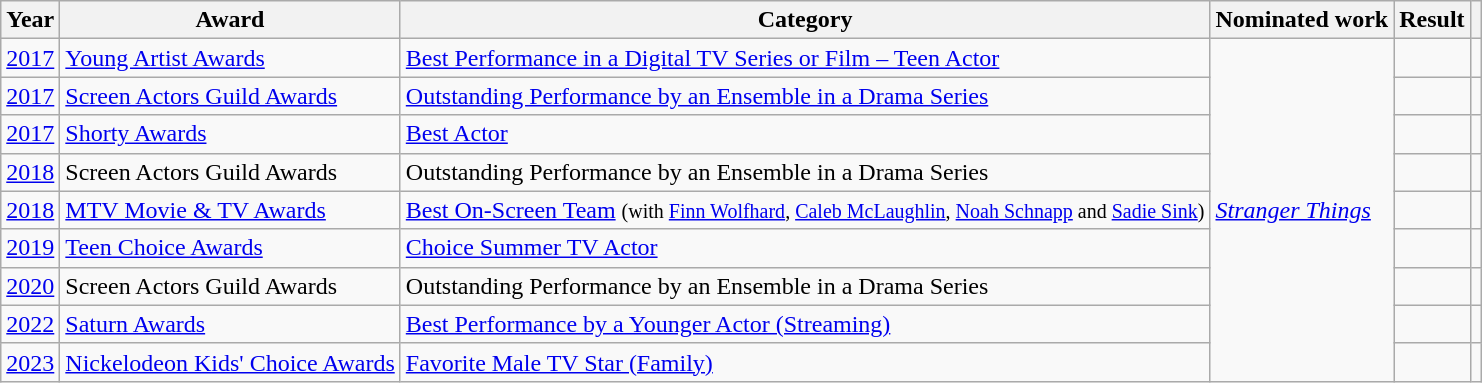<table class="wikitable">
<tr>
<th>Year</th>
<th>Award</th>
<th>Category</th>
<th>Nominated work</th>
<th>Result</th>
<th></th>
</tr>
<tr>
<td><a href='#'>2017</a></td>
<td><a href='#'>Young Artist Awards</a></td>
<td><a href='#'>Best Performance in a Digital TV Series or Film – Teen Actor</a></td>
<td rowspan="9"><em><a href='#'>Stranger Things</a></em></td>
<td></td>
<td></td>
</tr>
<tr>
<td><a href='#'>2017</a></td>
<td><a href='#'>Screen Actors Guild Awards</a></td>
<td><a href='#'>Outstanding Performance by an Ensemble in a Drama Series</a></td>
<td></td>
<td></td>
</tr>
<tr>
<td><a href='#'>2017</a></td>
<td><a href='#'>Shorty Awards</a></td>
<td><a href='#'>Best Actor</a></td>
<td></td>
<td></td>
</tr>
<tr>
<td><a href='#'>2018</a></td>
<td>Screen Actors Guild Awards</td>
<td>Outstanding Performance by an Ensemble in a Drama Series</td>
<td></td>
<td></td>
</tr>
<tr>
<td><a href='#'>2018</a></td>
<td><a href='#'>MTV Movie & TV Awards</a></td>
<td><a href='#'>Best On-Screen Team</a> <small>(with <a href='#'>Finn Wolfhard</a>, <a href='#'>Caleb McLaughlin</a>, <a href='#'>Noah Schnapp</a> and <a href='#'>Sadie Sink</a>)</small></td>
<td></td>
<td></td>
</tr>
<tr>
<td><a href='#'>2019</a></td>
<td><a href='#'>Teen Choice Awards</a></td>
<td><a href='#'>Choice Summer TV Actor</a></td>
<td></td>
<td></td>
</tr>
<tr>
<td><a href='#'>2020</a></td>
<td>Screen Actors Guild Awards</td>
<td>Outstanding Performance by an Ensemble in a Drama Series</td>
<td></td>
<td></td>
</tr>
<tr>
<td><a href='#'>2022</a></td>
<td><a href='#'>Saturn Awards</a></td>
<td><a href='#'>Best Performance by a Younger Actor (Streaming)</a></td>
<td></td>
<td></td>
</tr>
<tr>
<td><a href='#'>2023</a></td>
<td><a href='#'>Nickelodeon Kids' Choice Awards</a></td>
<td><a href='#'>Favorite Male TV Star (Family)</a></td>
<td></td>
<td></td>
</tr>
</table>
